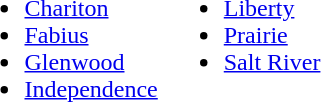<table>
<tr ---- valign="top">
<td><br><ul><li><a href='#'>Chariton</a></li><li><a href='#'>Fabius</a></li><li><a href='#'>Glenwood</a></li><li><a href='#'>Independence</a></li></ul></td>
<td><br><ul><li><a href='#'>Liberty</a></li><li><a href='#'>Prairie</a></li><li><a href='#'>Salt River</a></li></ul></td>
<td></td>
</tr>
</table>
